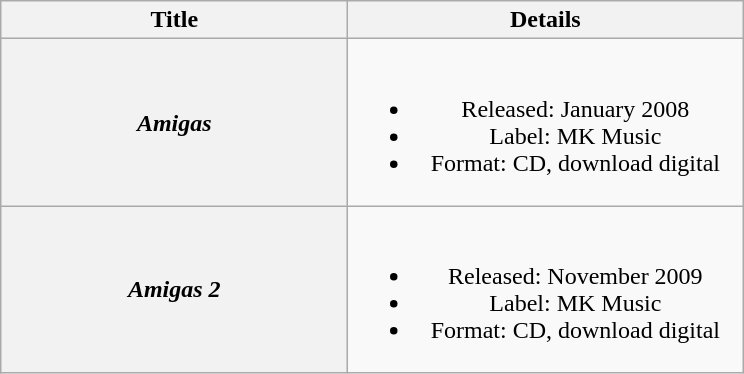<table class="wikitable plainrowheaders" style="text-align:center;">
<tr>
<th scope="col" style="width:14em;">Title</th>
<th scope="col" style="width:16em;">Details</th>
</tr>
<tr>
<th scope="row"><em>Amigas</em></th>
<td><br><ul><li>Released: January 2008</li><li>Label: MK Music</li><li>Format: CD, download digital</li></ul></td>
</tr>
<tr>
<th scope="row"><em>Amigas 2</em></th>
<td><br><ul><li>Released: November 2009</li><li>Label: MK Music</li><li>Format: CD, download digital</li></ul></td>
</tr>
</table>
